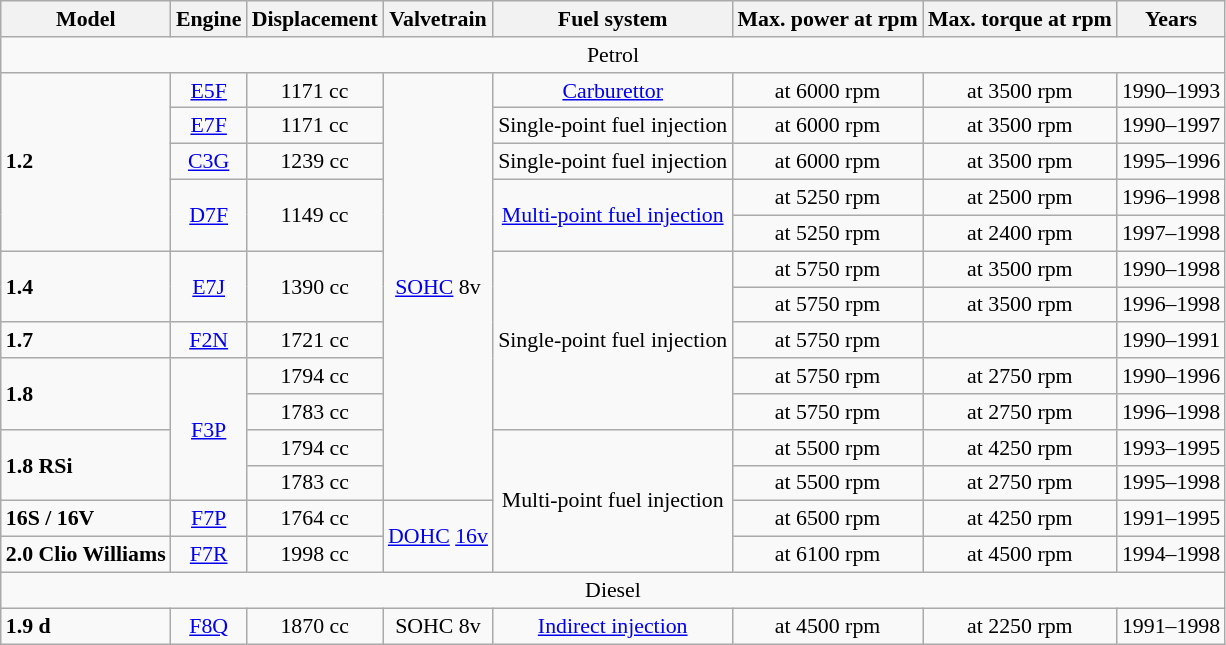<table class="wikitable" style="text-align:center; font-size:91%;">
<tr>
<th>Model</th>
<th>Engine</th>
<th>Displacement</th>
<th>Valvetrain</th>
<th>Fuel system</th>
<th>Max. power at rpm</th>
<th>Max. torque at rpm</th>
<th>Years</th>
</tr>
<tr>
<td colspan="8" >Petrol</td>
</tr>
<tr>
<td style="text-align:left;" rowspan="5"><strong>1.2</strong></td>
<td><a href='#'>E5F</a></td>
<td>1171 cc</td>
<td rowspan="12"><a href='#'>SOHC</a> 8v</td>
<td><a href='#'>Carburettor</a></td>
<td> at 6000 rpm</td>
<td> at 3500 rpm</td>
<td>1990–1993</td>
</tr>
<tr>
<td><a href='#'>E7F</a></td>
<td>1171 cc</td>
<td>Single-point fuel injection</td>
<td> at 6000 rpm</td>
<td> at 3500 rpm</td>
<td>1990–1997</td>
</tr>
<tr>
<td><a href='#'>C3G</a></td>
<td>1239 cc</td>
<td>Single-point fuel injection</td>
<td> at 6000 rpm</td>
<td> at 3500 rpm</td>
<td>1995–1996</td>
</tr>
<tr>
<td rowspan="2"><a href='#'>D7F</a></td>
<td rowspan="2">1149 cc</td>
<td rowspan="2"><a href='#'>Multi-point fuel injection</a></td>
<td> at 5250 rpm</td>
<td> at 2500 rpm</td>
<td>1996–1998</td>
</tr>
<tr>
<td> at 5250 rpm</td>
<td> at 2400 rpm</td>
<td>1997–1998</td>
</tr>
<tr>
<td style="text-align:left;" rowspan="2"><strong>1.4</strong></td>
<td rowspan="2"><a href='#'>E7J</a></td>
<td rowspan="2">1390 cc</td>
<td rowspan="5">Single-point fuel injection</td>
<td> at 5750 rpm</td>
<td> at 3500 rpm</td>
<td>1990–1998</td>
</tr>
<tr>
<td> at 5750 rpm</td>
<td> at 3500 rpm</td>
<td>1996–1998</td>
</tr>
<tr>
<td style="text-align:left;"><strong>1.7</strong></td>
<td><a href='#'>F2N</a></td>
<td>1721 cc</td>
<td> at 5750 rpm</td>
<td></td>
<td>1990–1991</td>
</tr>
<tr>
<td style="text-align:left;" rowspan="2"><strong>1.8</strong></td>
<td rowspan="4"><a href='#'>F3P</a></td>
<td>1794 cc</td>
<td> at 5750 rpm</td>
<td> at 2750 rpm</td>
<td>1990–1996</td>
</tr>
<tr>
<td>1783 cc</td>
<td> at 5750 rpm</td>
<td> at 2750 rpm</td>
<td>1996–1998</td>
</tr>
<tr>
<td style="text-align:left;" rowspan="2"><strong>1.8 RSi</strong></td>
<td>1794 cc</td>
<td rowspan="4">Multi-point fuel injection</td>
<td> at 5500 rpm</td>
<td> at 4250 rpm</td>
<td>1993–1995</td>
</tr>
<tr>
<td>1783 cc</td>
<td> at 5500 rpm</td>
<td> at 2750 rpm</td>
<td>1995–1998</td>
</tr>
<tr>
<td style="text-align:left;"><strong>16S / 16V</strong></td>
<td><a href='#'>F7P</a></td>
<td>1764 cc</td>
<td rowspan="2"><a href='#'>DOHC</a> <a href='#'>16v</a></td>
<td> at 6500 rpm</td>
<td> at 4250 rpm</td>
<td>1991–1995</td>
</tr>
<tr>
<td align="left"><strong>2.0 Clio Williams</strong></td>
<td><a href='#'>F7R</a></td>
<td>1998 cc</td>
<td> at 6100 rpm</td>
<td> at 4500 rpm</td>
<td>1994–1998</td>
</tr>
<tr>
<td colspan="8" >Diesel</td>
</tr>
<tr>
<td align="left"><strong>1.9 d</strong></td>
<td><a href='#'>F8Q</a></td>
<td>1870 cc</td>
<td>SOHC 8v</td>
<td><a href='#'>Indirect injection</a></td>
<td> at 4500 rpm</td>
<td> at 2250 rpm</td>
<td>1991–1998</td>
</tr>
</table>
